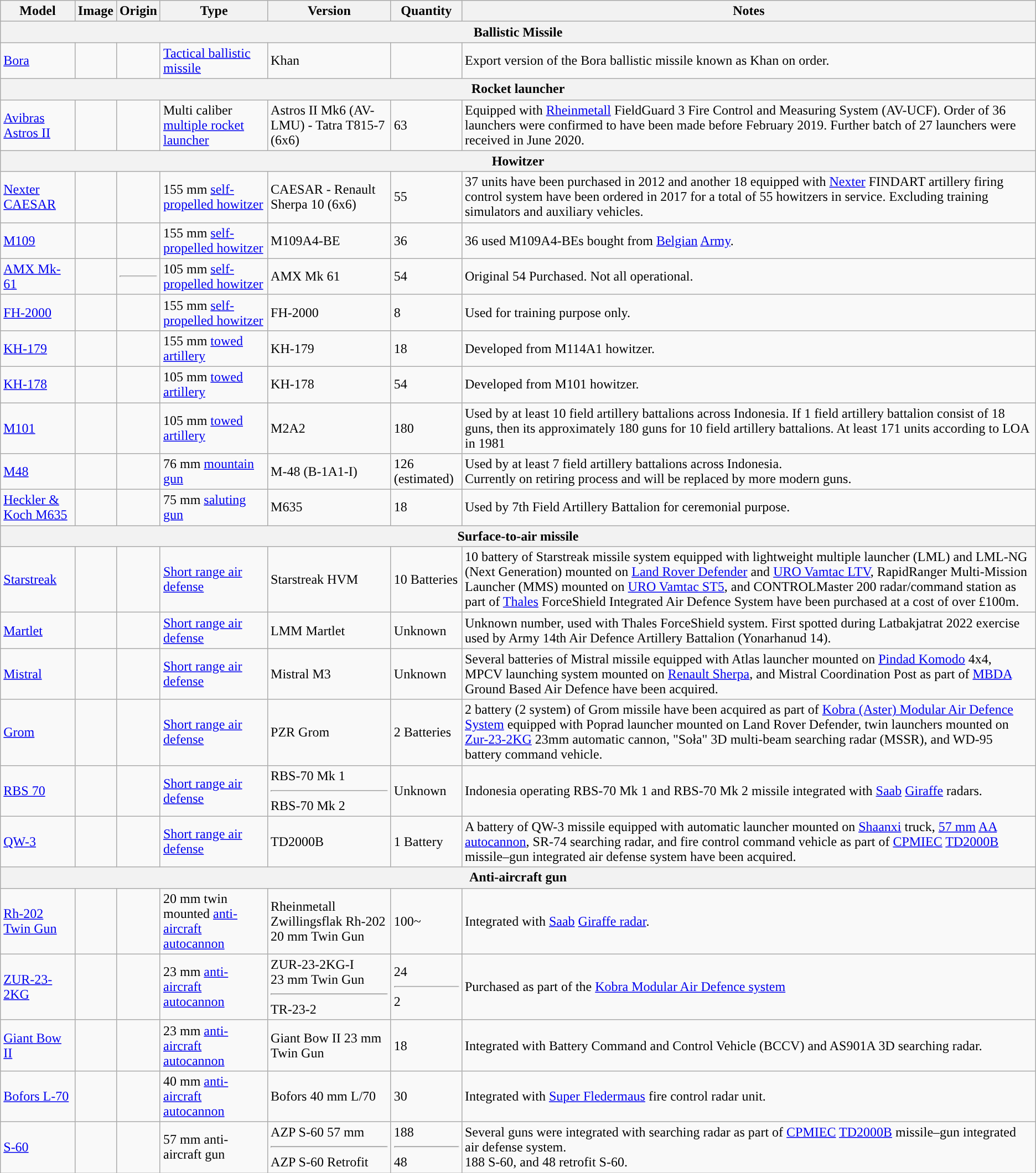<table class="wikitable">
<tr>
<th>Model</th>
<th>Image</th>
<th>Origin</th>
<th>Type</th>
<th>Version</th>
<th>Quantity</th>
<th>Notes</th>
</tr>
<tr>
<th colspan="7">Ballistic Missile</th>
</tr>
<tr>
<td><a href='#'>Bora</a></td>
<td></td>
<td></td>
<td><a href='#'>Tactical ballistic missile</a></td>
<td>Khan</td>
<td></td>
<td>Export version of the Bora ballistic missile known as Khan on order.</td>
</tr>
<tr>
<th colspan="7" style="align: center;">Rocket launcher</th>
</tr>
<tr>
<td><a href='#'>Avibras Astros II</a></td>
<td></td>
<td></td>
<td>Multi caliber <a href='#'>multiple rocket launcher</a></td>
<td>Astros II Mk6 (AV-LMU) - Tatra T815-7 (6x6)</td>
<td>63</td>
<td>Equipped with <a href='#'>Rheinmetall</a> FieldGuard 3 Fire Control and Measuring System (AV-UCF). Order of 36 launchers were confirmed to have been made before February 2019. Further batch of 27 launchers were received in June 2020.</td>
</tr>
<tr>
<th colspan="7" style="align: center;">Howitzer</th>
</tr>
<tr>
<td><a href='#'>Nexter CAESAR</a></td>
<td></td>
<td></td>
<td>155 mm <a href='#'>self-propelled howitzer</a></td>
<td>CAESAR - Renault Sherpa 10 (6x6)</td>
<td>55</td>
<td>37 units have been purchased in 2012 and another 18 equipped with <a href='#'>Nexter</a> FINDART artillery firing control system have been ordered in 2017 for a total of 55 howitzers in service. Excluding training simulators and auxiliary vehicles.</td>
</tr>
<tr>
<td><a href='#'>M109</a></td>
<td></td>
<td></td>
<td>155 mm <a href='#'>self-propelled howitzer</a></td>
<td>M109A4-BE</td>
<td>36</td>
<td>36 used M109A4-BEs bought from <a href='#'>Belgian</a> <a href='#'>Army</a>.</td>
</tr>
<tr>
<td><a href='#'>AMX Mk-61</a></td>
<td></td>
<td><hr></td>
<td>105 mm <a href='#'>self-propelled howitzer</a></td>
<td>AMX Mk 61</td>
<td>54</td>
<td>Original 54 Purchased. Not all operational.</td>
</tr>
<tr>
<td><a href='#'>FH-2000</a></td>
<td></td>
<td></td>
<td>155 mm <a href='#'>self-propelled howitzer</a></td>
<td>FH-2000</td>
<td>8</td>
<td> Used for training purpose only.</td>
</tr>
<tr>
<td><a href='#'>KH-179</a></td>
<td></td>
<td></td>
<td>155 mm <a href='#'>towed artillery</a></td>
<td>KH-179</td>
<td>18</td>
<td>Developed from M114A1 howitzer.</td>
</tr>
<tr>
<td><a href='#'>KH-178</a></td>
<td></td>
<td></td>
<td>105 mm <a href='#'>towed artillery</a></td>
<td>KH-178</td>
<td>54</td>
<td>Developed from M101 howitzer.</td>
</tr>
<tr>
<td><a href='#'>M101</a></td>
<td></td>
<td></td>
<td>105 mm <a href='#'>towed artillery</a></td>
<td>M2A2</td>
<td>180</td>
<td>Used by at least 10 field artillery battalions across Indonesia. If 1 field artillery battalion consist of 18 guns, then its approximately 180 guns for 10 field artillery battalions. At least 171 units according to LOA in 1981</td>
</tr>
<tr>
<td><a href='#'>M48</a></td>
<td></td>
<td></td>
<td>76 mm <a href='#'>mountain gun</a></td>
<td>M-48 (B-1A1-I)</td>
<td>126 (estimated)</td>
<td>Used by at least 7 field artillery battalions across Indonesia.<br>Currently on retiring process and will be replaced by more modern guns.</td>
</tr>
<tr>
<td><a href='#'>Heckler & Koch M635</a></td>
<td></td>
<td></td>
<td>75 mm <a href='#'>saluting gun</a></td>
<td>M635</td>
<td>18</td>
<td>Used by 7th Field Artillery Battalion for ceremonial purpose.</td>
</tr>
<tr>
<th colspan="7" style="align: centre;">Surface-to-air missile</th>
</tr>
<tr>
<td><a href='#'>Starstreak</a></td>
<td></td>
<td></td>
<td><a href='#'>Short range air defense</a></td>
<td>Starstreak HVM</td>
<td>10 Batteries</td>
<td>10 battery of Starstreak missile system equipped with lightweight multiple launcher (LML) and LML-NG (Next Generation) mounted on <a href='#'>Land Rover Defender</a> and <a href='#'>URO Vamtac LTV</a>, RapidRanger Multi-Mission Launcher (MMS) mounted on <a href='#'>URO Vamtac ST5</a>, and CONTROLMaster 200 radar/command station as part of <a href='#'>Thales</a> ForceShield Integrated Air Defence System have been purchased at a cost of over £100m.</td>
</tr>
<tr>
<td><a href='#'>Martlet</a></td>
<td></td>
<td></td>
<td><a href='#'>Short range air defense</a></td>
<td>LMM Martlet</td>
<td>Unknown</td>
<td>Unknown number, used with Thales ForceShield system. First spotted during Latbakjatrat 2022 exercise used by Army 14th Air Defence Artillery Battalion (Yonarhanud 14).</td>
</tr>
<tr>
<td><a href='#'>Mistral</a></td>
<td></td>
<td></td>
<td><a href='#'>Short range air defense</a></td>
<td>Mistral M3</td>
<td>Unknown</td>
<td>Several batteries of Mistral missile equipped with Atlas launcher mounted on <a href='#'>Pindad Komodo</a> 4x4, MPCV launching system mounted on <a href='#'>Renault Sherpa</a>, and Mistral Coordination Post as part of <a href='#'>MBDA</a> Ground Based Air Defence have been acquired.</td>
</tr>
<tr>
<td><a href='#'>Grom</a></td>
<td></td>
<td></td>
<td><a href='#'>Short range air defense</a></td>
<td>PZR Grom</td>
<td>2 Batteries</td>
<td>2 battery (2 system) of Grom missile have been acquired as part of <a href='#'>Kobra (Aster) Modular Air Defence System</a> equipped with Poprad launcher mounted on Land Rover Defender, twin launchers mounted on <a href='#'>Zur-23-2KG</a> 23mm automatic cannon, "Soła" 3D multi-beam searching radar (MSSR), and WD-95 battery command vehicle.</td>
</tr>
<tr>
<td><a href='#'>RBS 70</a></td>
<td></td>
<td></td>
<td><a href='#'>Short range air defense</a></td>
<td>RBS-70 Mk 1<hr>RBS-70 Mk 2</td>
<td>Unknown</td>
<td>Indonesia operating RBS-70 Mk 1 and RBS-70 Mk 2 missile integrated with <a href='#'>Saab</a> <a href='#'>Giraffe</a> radars.</td>
</tr>
<tr>
<td><a href='#'>QW-3</a></td>
<td></td>
<td></td>
<td><a href='#'>Short range air defense</a></td>
<td>TD2000B</td>
<td>1 Battery</td>
<td>A battery of QW-3 missile equipped with automatic launcher mounted on <a href='#'>Shaanxi</a> truck, <a href='#'>57 mm</a> <a href='#'>AA</a> <a href='#'>autocannon</a>, SR-74 searching radar, and fire control command vehicle as part of <a href='#'>CPMIEC</a> <a href='#'>TD2000B</a> missile–gun integrated air defense system have been acquired.</td>
</tr>
<tr>
<th colspan="7">Anti-aircraft gun</th>
</tr>
<tr>
<td><a href='#'>Rh-202 Twin Gun</a></td>
<td></td>
<td></td>
<td>20 mm twin mounted <a href='#'>anti-aircraft</a> <a href='#'>autocannon</a></td>
<td>Rheinmetall Zwillingsflak Rh-202 20 mm Twin Gun</td>
<td>100~</td>
<td>Integrated with <a href='#'>Saab</a> <a href='#'>Giraffe radar</a>.</td>
</tr>
<tr>
<td><a href='#'>ZUR-23-2KG</a></td>
<td></td>
<td></td>
<td>23 mm <a href='#'>anti-aircraft</a> <a href='#'>autocannon</a></td>
<td>ZUR-23-2KG-I 23 mm Twin Gun<hr>TR-23-2</td>
<td>24<hr>2</td>
<td>Purchased as part of the <a href='#'>Kobra Modular Air Defence system</a></td>
</tr>
<tr>
<td><a href='#'>Giant Bow II</a></td>
<td></td>
<td></td>
<td>23 mm <a href='#'>anti-aircraft</a> <a href='#'>autocannon</a></td>
<td>Giant Bow II 23 mm Twin Gun</td>
<td>18</td>
<td>Integrated with Battery Command and Control Vehicle (BCCV) and AS901A 3D searching radar.</td>
</tr>
<tr>
<td><a href='#'>Bofors L-70</a></td>
<td></td>
<td></td>
<td>40 mm <a href='#'>anti-aircraft</a> <a href='#'>autocannon</a></td>
<td>Bofors 40 mm L/70</td>
<td>30</td>
<td>Integrated with <a href='#'>Super Fledermaus</a> fire control radar unit.</td>
</tr>
<tr>
<td><a href='#'>S-60</a></td>
<td></td>
<td></td>
<td>57 mm anti-aircraft gun</td>
<td>AZP S-60 57 mm<hr>AZP S-60 Retrofit</td>
<td>188<hr>48</td>
<td>Several guns were integrated with searching radar as part of <a href='#'>CPMIEC</a> <a href='#'>TD2000B</a> missile–gun integrated air defense system.<br>188 S-60, and 48 retrofit S-60.</td>
</tr>
</table>
